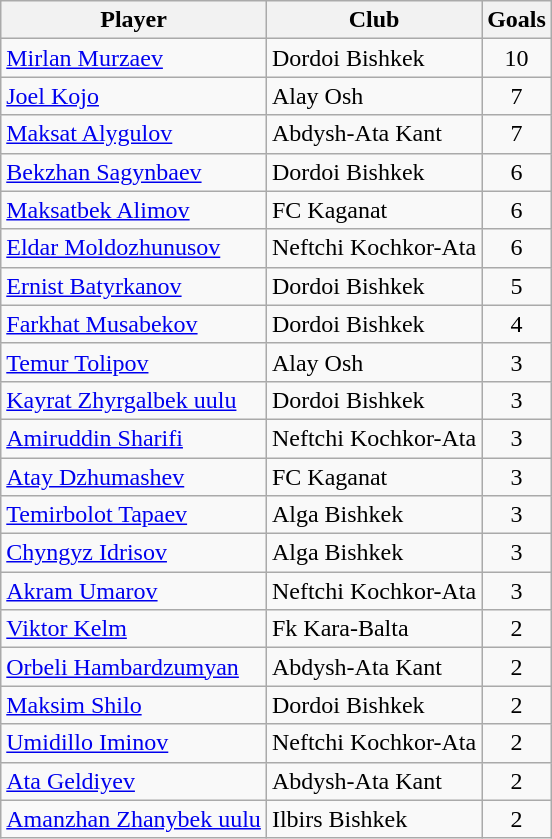<table class="wikitable" style="text-align:center">
<tr>
<th>Player</th>
<th>Club</th>
<th>Goals</th>
</tr>
<tr>
<td align="left"> <a href='#'>Mirlan Murzaev</a></td>
<td align="left">Dordoi Bishkek</td>
<td rowspan="1">10</td>
</tr>
<tr>
<td align="left"> <a href='#'>Joel Kojo</a></td>
<td align="left">Alay Osh</td>
<td rowspan="1">7</td>
</tr>
<tr>
<td align="left"> <a href='#'>Maksat Alygulov</a></td>
<td align="left">Abdysh-Ata Kant</td>
<td rowspan="1">7</td>
</tr>
<tr>
<td align="left"> <a href='#'>Bekzhan Sagynbaev</a></td>
<td align="left">Dordoi Bishkek</td>
<td rowspan="1">6</td>
</tr>
<tr>
<td align="left"> <a href='#'>Maksatbek Alimov</a></td>
<td align="left">FC Kaganat</td>
<td rowspan="1">6</td>
</tr>
<tr>
<td align="left"> <a href='#'>Eldar Moldozhunusov</a></td>
<td align="left">Neftchi Kochkor-Ata</td>
<td rowspan="1">6</td>
</tr>
<tr>
<td align="left"> <a href='#'>Ernist Batyrkanov</a></td>
<td align="left">Dordoi Bishkek</td>
<td rowspan="1">5</td>
</tr>
<tr>
<td align="left"> <a href='#'>Farkhat Musabekov</a></td>
<td align="left">Dordoi Bishkek</td>
<td rowspan="1">4</td>
</tr>
<tr>
<td align="left"> <a href='#'>Temur Tolipov</a></td>
<td align="left">Alay Osh</td>
<td rowspan="1">3</td>
</tr>
<tr>
<td align="left"> <a href='#'>Kayrat Zhyrgalbek uulu</a></td>
<td align="left">Dordoi Bishkek</td>
<td rowspan="1">3</td>
</tr>
<tr>
<td align="left"> <a href='#'>Amiruddin Sharifi</a></td>
<td align="left">Neftchi Kochkor-Ata</td>
<td rowspan="1">3</td>
</tr>
<tr>
<td align="left"> <a href='#'>Atay Dzhumashev</a></td>
<td align="left">FC Kaganat</td>
<td rowspan="1">3</td>
</tr>
<tr>
<td align="left"> <a href='#'>Temirbolot Tapaev</a></td>
<td align="left">Alga Bishkek</td>
<td rowspan="1">3</td>
</tr>
<tr>
<td align="left"> <a href='#'>Chyngyz Idrisov</a></td>
<td align="left">Alga Bishkek</td>
<td rowspan="1">3</td>
</tr>
<tr>
<td align="left"> <a href='#'>Akram Umarov</a></td>
<td align="left">Neftchi Kochkor-Ata</td>
<td rowspan="1">3</td>
</tr>
<tr>
<td align="left"> <a href='#'>Viktor Kelm</a></td>
<td align="left">Fk Kara-Balta</td>
<td rowspan="1">2</td>
</tr>
<tr>
<td align="left"> <a href='#'>Orbeli Hambardzumyan</a></td>
<td align="left">Abdysh-Ata Kant</td>
<td rowspan="1">2</td>
</tr>
<tr>
<td align="left"> <a href='#'>Maksim Shilo</a></td>
<td align="left">Dordoi Bishkek</td>
<td rowspan="1">2</td>
</tr>
<tr>
<td align="left"> <a href='#'>Umidillo Iminov</a></td>
<td align="left">Neftchi Kochkor-Ata</td>
<td rowspan="1">2</td>
</tr>
<tr>
<td align="left"> <a href='#'>Ata Geldiyev</a></td>
<td align="left">Abdysh-Ata Kant</td>
<td rowspan="1">2</td>
</tr>
<tr>
<td align="left"> <a href='#'>Amanzhan Zhanybek uulu</a></td>
<td align="left">Ilbirs Bishkek</td>
<td rowspan="1">2</td>
</tr>
</table>
